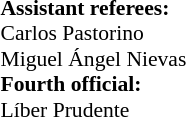<table width=50% style="font-size: 90%">
<tr>
<td><br><strong>Assistant referees:</strong>
<br> Carlos Pastorino
<br> Miguel Ángel Nievas
<br><strong>Fourth official:</strong>
<br> Líber Prudente</td>
</tr>
</table>
